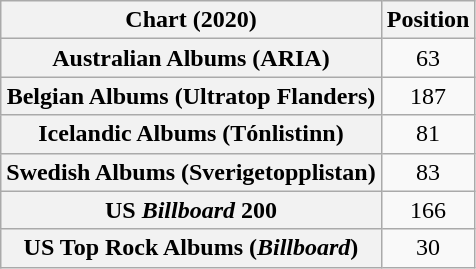<table class="wikitable sortable plainrowheaders" style="text-align:center">
<tr>
<th scope="col">Chart (2020)</th>
<th scope="col">Position</th>
</tr>
<tr>
<th scope="row">Australian Albums (ARIA)</th>
<td>63</td>
</tr>
<tr>
<th scope="row">Belgian Albums (Ultratop Flanders)</th>
<td>187</td>
</tr>
<tr>
<th scope="row">Icelandic Albums (Tónlistinn)</th>
<td>81</td>
</tr>
<tr>
<th scope="row">Swedish Albums (Sverigetopplistan)</th>
<td>83</td>
</tr>
<tr>
<th scope="row">US <em>Billboard</em> 200</th>
<td>166</td>
</tr>
<tr>
<th scope="row">US Top Rock Albums (<em>Billboard</em>)</th>
<td>30</td>
</tr>
</table>
